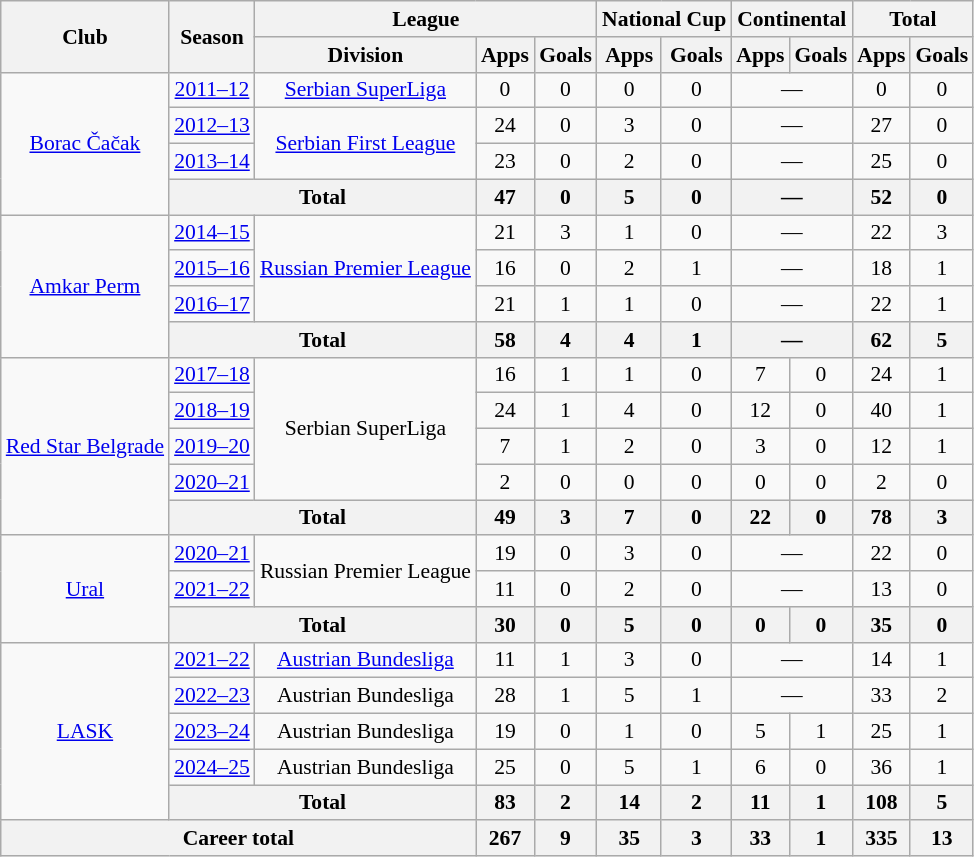<table class="wikitable" style="text-align: center;font-size:90%">
<tr>
<th rowspan="2">Club</th>
<th rowspan="2">Season</th>
<th colspan="3">League</th>
<th colspan="2">National Cup</th>
<th colspan="2">Continental</th>
<th colspan="2">Total</th>
</tr>
<tr>
<th>Division</th>
<th>Apps</th>
<th>Goals</th>
<th>Apps</th>
<th>Goals</th>
<th>Apps</th>
<th>Goals</th>
<th>Apps</th>
<th>Goals</th>
</tr>
<tr>
<td rowspan="4"><a href='#'>Borac Čačak</a></td>
<td><a href='#'>2011–12</a></td>
<td><a href='#'>Serbian SuperLiga</a></td>
<td>0</td>
<td>0</td>
<td>0</td>
<td>0</td>
<td colspan="2">—</td>
<td>0</td>
<td>0</td>
</tr>
<tr>
<td><a href='#'>2012–13</a></td>
<td rowspan="2"><a href='#'>Serbian First League</a></td>
<td>24</td>
<td>0</td>
<td>3</td>
<td>0</td>
<td colspan="2">—</td>
<td>27</td>
<td>0</td>
</tr>
<tr>
<td><a href='#'>2013–14</a></td>
<td>23</td>
<td>0</td>
<td>2</td>
<td>0</td>
<td colspan="2">—</td>
<td>25</td>
<td>0</td>
</tr>
<tr>
<th colspan="2">Total</th>
<th>47</th>
<th>0</th>
<th>5</th>
<th>0</th>
<th colspan="2">—</th>
<th>52</th>
<th>0</th>
</tr>
<tr>
<td rowspan="4"><a href='#'>Amkar Perm</a></td>
<td><a href='#'>2014–15</a></td>
<td rowspan="3"><a href='#'>Russian Premier League</a></td>
<td>21</td>
<td>3</td>
<td>1</td>
<td>0</td>
<td colspan="2">—</td>
<td>22</td>
<td>3</td>
</tr>
<tr>
<td><a href='#'>2015–16</a></td>
<td>16</td>
<td>0</td>
<td>2</td>
<td>1</td>
<td colspan="2">—</td>
<td>18</td>
<td>1</td>
</tr>
<tr>
<td><a href='#'>2016–17</a></td>
<td>21</td>
<td>1</td>
<td>1</td>
<td>0</td>
<td colspan="2">—</td>
<td>22</td>
<td>1</td>
</tr>
<tr>
<th colspan="2">Total</th>
<th>58</th>
<th>4</th>
<th>4</th>
<th>1</th>
<th colspan="2">—</th>
<th>62</th>
<th>5</th>
</tr>
<tr>
<td rowspan="5"><a href='#'>Red Star Belgrade</a></td>
<td><a href='#'>2017–18</a></td>
<td rowspan="4">Serbian SuperLiga</td>
<td>16</td>
<td>1</td>
<td>1</td>
<td>0</td>
<td>7</td>
<td>0</td>
<td>24</td>
<td>1</td>
</tr>
<tr>
<td><a href='#'>2018–19</a></td>
<td>24</td>
<td>1</td>
<td>4</td>
<td>0</td>
<td>12</td>
<td>0</td>
<td>40</td>
<td>1</td>
</tr>
<tr>
<td><a href='#'>2019–20</a></td>
<td>7</td>
<td>1</td>
<td>2</td>
<td>0</td>
<td>3</td>
<td>0</td>
<td>12</td>
<td>1</td>
</tr>
<tr>
<td><a href='#'>2020–21</a></td>
<td>2</td>
<td>0</td>
<td>0</td>
<td>0</td>
<td>0</td>
<td>0</td>
<td>2</td>
<td>0</td>
</tr>
<tr>
<th colspan="2">Total</th>
<th>49</th>
<th>3</th>
<th>7</th>
<th>0</th>
<th>22</th>
<th>0</th>
<th>78</th>
<th>3</th>
</tr>
<tr>
<td rowspan="3"><a href='#'>Ural</a></td>
<td><a href='#'>2020–21</a></td>
<td rowspan="2">Russian Premier League</td>
<td>19</td>
<td>0</td>
<td>3</td>
<td>0</td>
<td colspan="2">—</td>
<td>22</td>
<td>0</td>
</tr>
<tr>
<td><a href='#'>2021–22</a></td>
<td>11</td>
<td>0</td>
<td>2</td>
<td>0</td>
<td colspan="2">—</td>
<td>13</td>
<td>0</td>
</tr>
<tr>
<th colspan="2">Total</th>
<th>30</th>
<th>0</th>
<th>5</th>
<th>0</th>
<th>0</th>
<th>0</th>
<th>35</th>
<th>0</th>
</tr>
<tr>
<td rowspan="5"><a href='#'>LASK</a></td>
<td><a href='#'>2021–22</a></td>
<td><a href='#'>Austrian Bundesliga</a></td>
<td>11</td>
<td>1</td>
<td>3</td>
<td>0</td>
<td colspan="2">—</td>
<td>14</td>
<td>1</td>
</tr>
<tr>
<td><a href='#'>2022–23</a></td>
<td>Austrian Bundesliga</td>
<td>28</td>
<td>1</td>
<td>5</td>
<td>1</td>
<td colspan="2">—</td>
<td>33</td>
<td>2</td>
</tr>
<tr>
<td><a href='#'>2023–24</a></td>
<td>Austrian Bundesliga</td>
<td>19</td>
<td>0</td>
<td>1</td>
<td>0</td>
<td>5</td>
<td>1</td>
<td>25</td>
<td>1</td>
</tr>
<tr>
<td><a href='#'>2024–25</a></td>
<td>Austrian Bundesliga</td>
<td>25</td>
<td>0</td>
<td>5</td>
<td>1</td>
<td>6</td>
<td>0</td>
<td>36</td>
<td>1</td>
</tr>
<tr>
<th colspan="2">Total</th>
<th>83</th>
<th>2</th>
<th>14</th>
<th>2</th>
<th>11</th>
<th>1</th>
<th>108</th>
<th>5</th>
</tr>
<tr>
<th colspan="3">Career total</th>
<th>267</th>
<th>9</th>
<th>35</th>
<th>3</th>
<th>33</th>
<th>1</th>
<th>335</th>
<th>13</th>
</tr>
</table>
